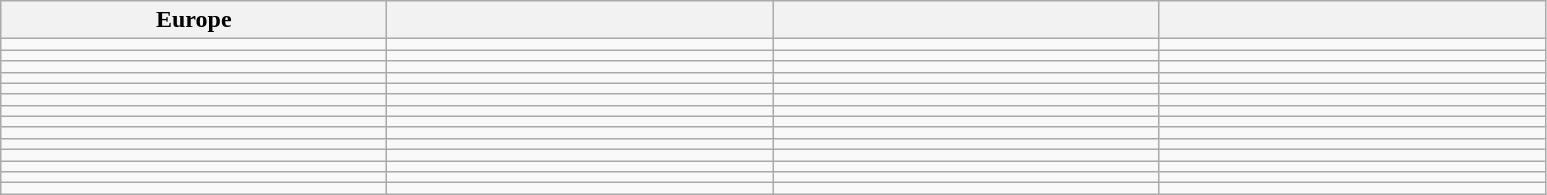<table class="wikitable">
<tr>
<th width=250>Europe </th>
<th width=250></th>
<th width=250></th>
<th width=250></th>
</tr>
<tr>
<td></td>
<td></td>
<td></td>
<td></td>
</tr>
<tr>
<td></td>
<td></td>
<td></td>
<td></td>
</tr>
<tr>
<td></td>
<td></td>
<td></td>
<td></td>
</tr>
<tr>
<td></td>
<td></td>
<td></td>
<td></td>
</tr>
<tr>
<td></td>
<td></td>
<td></td>
<td></td>
</tr>
<tr>
<td></td>
<td></td>
<td></td>
<td></td>
</tr>
<tr>
<td></td>
<td></td>
<td></td>
<td></td>
</tr>
<tr>
<td></td>
<td></td>
<td></td>
<td></td>
</tr>
<tr>
<td></td>
<td></td>
<td></td>
<td></td>
</tr>
<tr>
<td></td>
<td></td>
<td></td>
<td></td>
</tr>
<tr>
<td></td>
<td></td>
<td></td>
<td></td>
</tr>
<tr>
<td></td>
<td></td>
<td></td>
<td></td>
</tr>
<tr>
<td></td>
<td></td>
<td></td>
<td></td>
</tr>
<tr>
<td></td>
<td></td>
<td></td>
<td></td>
</tr>
</table>
